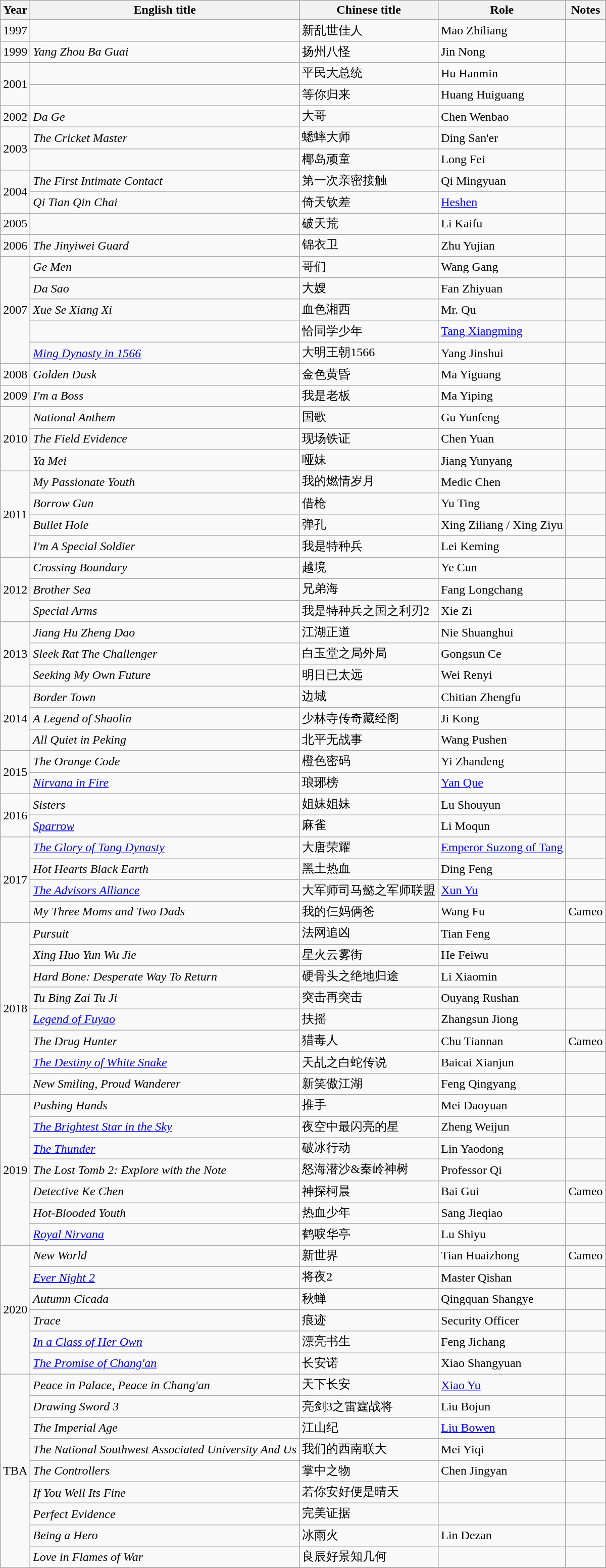<table class="wikitable">
<tr>
<th>Year</th>
<th>English title</th>
<th>Chinese title</th>
<th>Role</th>
<th>Notes</th>
</tr>
<tr>
<td>1997</td>
<td></td>
<td>新乱世佳人</td>
<td>Mao Zhiliang</td>
<td></td>
</tr>
<tr>
<td>1999</td>
<td><em>Yang Zhou Ba Guai</em></td>
<td>扬州八怪</td>
<td>Jin Nong</td>
<td></td>
</tr>
<tr>
<td rowspan=2>2001</td>
<td></td>
<td>平民大总统</td>
<td>Hu Hanmin</td>
<td></td>
</tr>
<tr>
<td></td>
<td>等你归来</td>
<td>Huang Huiguang</td>
<td></td>
</tr>
<tr>
<td>2002</td>
<td><em>Da Ge</em></td>
<td>大哥</td>
<td>Chen Wenbao</td>
<td></td>
</tr>
<tr>
<td rowspan=2>2003</td>
<td><em>The Cricket Master</em></td>
<td>蟋蟀大师</td>
<td>Ding San'er</td>
<td></td>
</tr>
<tr>
<td></td>
<td>椰岛顽童</td>
<td>Long Fei</td>
<td></td>
</tr>
<tr>
<td rowspan=2>2004</td>
<td><em>The First Intimate Contact </em></td>
<td>第一次亲密接触</td>
<td>Qi Mingyuan</td>
<td></td>
</tr>
<tr>
<td><em>Qi Tian Qin Chai </em></td>
<td>倚天钦差</td>
<td><a href='#'>Heshen</a></td>
<td></td>
</tr>
<tr>
<td>2005</td>
<td></td>
<td>破天荒</td>
<td>Li Kaifu</td>
<td></td>
</tr>
<tr>
<td>2006</td>
<td><em>The Jinyiwei Guard </em></td>
<td>锦衣卫</td>
<td>Zhu Yujian</td>
<td></td>
</tr>
<tr>
<td rowspan=5>2007</td>
<td><em>Ge Men</em></td>
<td>哥们</td>
<td>Wang Gang</td>
<td></td>
</tr>
<tr>
<td><em>Da Sao</em></td>
<td>大嫂</td>
<td>Fan Zhiyuan</td>
<td></td>
</tr>
<tr>
<td><em>Xue Se Xiang Xi </em></td>
<td>血色湘西</td>
<td>Mr. Qu</td>
<td></td>
</tr>
<tr>
<td></td>
<td>恰同学少年</td>
<td><a href='#'>Tang Xiangming </a></td>
<td></td>
</tr>
<tr>
<td><em><a href='#'>Ming Dynasty in 1566</a></em></td>
<td>大明王朝1566</td>
<td>Yang Jinshui</td>
<td></td>
</tr>
<tr>
<td>2008</td>
<td><em>Golden Dusk</em></td>
<td>金色黄昏</td>
<td>Ma Yiguang</td>
<td></td>
</tr>
<tr>
<td>2009</td>
<td><em>I'm a Boss</em></td>
<td>我是老板</td>
<td>Ma Yiping</td>
<td></td>
</tr>
<tr>
<td rowspan=3>2010</td>
<td><em>National Anthem</em></td>
<td>国歌</td>
<td>Gu Yunfeng</td>
<td></td>
</tr>
<tr>
<td><em>The Field Evidence</em></td>
<td>现场铁证</td>
<td>Chen Yuan</td>
<td></td>
</tr>
<tr>
<td><em>Ya Mei</em></td>
<td>哑妹</td>
<td>Jiang Yunyang</td>
<td></td>
</tr>
<tr>
<td rowspan=4>2011</td>
<td><em>My Passionate Youth</em></td>
<td>我的燃情岁月</td>
<td>Medic Chen</td>
<td></td>
</tr>
<tr>
<td><em>Borrow Gun</em></td>
<td>借枪</td>
<td>Yu Ting</td>
<td></td>
</tr>
<tr>
<td><em>Bullet Hole</em></td>
<td>弹孔</td>
<td>Xing Ziliang / Xing Ziyu</td>
<td></td>
</tr>
<tr>
<td><em>I'm A Special Soldier</em></td>
<td>我是特种兵</td>
<td>Lei Keming</td>
<td></td>
</tr>
<tr>
<td rowspan=3>2012</td>
<td><em>Crossing Boundary </em></td>
<td>越境</td>
<td>Ye Cun</td>
<td></td>
</tr>
<tr>
<td><em>Brother Sea</em></td>
<td>兄弟海</td>
<td>Fang Longchang</td>
<td></td>
</tr>
<tr>
<td><em>Special Arms </em></td>
<td>我是特种兵之国之利刃2</td>
<td>Xie Zi</td>
<td></td>
</tr>
<tr>
<td rowspan=3>2013</td>
<td><em>Jiang Hu Zheng Dao </em></td>
<td>江湖正道</td>
<td>Nie Shuanghui</td>
<td></td>
</tr>
<tr>
<td><em>Sleek Rat The Challenger</em></td>
<td>白玉堂之局外局</td>
<td>Gongsun Ce</td>
<td></td>
</tr>
<tr>
<td><em>Seeking My Own Future</em></td>
<td>明日已太远</td>
<td>Wei Renyi</td>
<td></td>
</tr>
<tr>
<td rowspan=3>2014</td>
<td><em>Border Town</em></td>
<td>边城</td>
<td>Chitian Zhengfu</td>
<td></td>
</tr>
<tr>
<td><em>A Legend of Shaolin </em></td>
<td>少林寺传奇藏经阁</td>
<td>Ji Kong</td>
<td></td>
</tr>
<tr>
<td><em>All Quiet in Peking</em></td>
<td>北平无战事</td>
<td>Wang Pushen</td>
<td></td>
</tr>
<tr>
<td rowspan=2>2015</td>
<td><em>The Orange Code</em></td>
<td>橙色密码</td>
<td>Yi Zhandeng</td>
<td></td>
</tr>
<tr>
<td><em><a href='#'>Nirvana in Fire</a></em></td>
<td>琅琊榜</td>
<td><a href='#'>Yan Que</a></td>
<td></td>
</tr>
<tr>
<td rowspan=2>2016</td>
<td><em>Sisters</em></td>
<td>姐妹姐妹</td>
<td>Lu Shouyun</td>
<td></td>
</tr>
<tr>
<td><em><a href='#'>Sparrow</a></em></td>
<td>麻雀</td>
<td>Li Moqun</td>
<td></td>
</tr>
<tr>
<td rowspan=4>2017</td>
<td><em><a href='#'>The Glory of Tang Dynasty</a></em></td>
<td>大唐荣耀</td>
<td><a href='#'>Emperor Suzong of Tang</a></td>
<td></td>
</tr>
<tr>
<td><em>Hot Hearts Black Earth</em></td>
<td>黑土热血</td>
<td>Ding Feng</td>
<td></td>
</tr>
<tr>
<td><em><a href='#'>The Advisors Alliance</a></em></td>
<td>大军师司马懿之军师联盟</td>
<td><a href='#'>Xun Yu</a></td>
<td></td>
</tr>
<tr>
<td><em>My Three Moms and Two Dads</em></td>
<td>我的仨妈俩爸</td>
<td>Wang Fu</td>
<td>Cameo</td>
</tr>
<tr>
<td rowspan=8>2018</td>
<td><em>Pursuit</em></td>
<td>法网追凶</td>
<td>Tian Feng</td>
<td></td>
</tr>
<tr>
<td><em>Xing Huo Yun Wu Jie </em></td>
<td>星火云雾街</td>
<td>He Feiwu</td>
<td></td>
</tr>
<tr>
<td><em>Hard Bone: Desperate Way To Return</em></td>
<td>硬骨头之绝地归途</td>
<td>Li Xiaomin</td>
<td></td>
</tr>
<tr>
<td><em>Tu Bing Zai Tu Ji </em></td>
<td>突击再突击</td>
<td>Ouyang Rushan</td>
<td></td>
</tr>
<tr>
<td><em><a href='#'>Legend of Fuyao</a></em></td>
<td>扶摇</td>
<td>Zhangsun Jiong</td>
<td></td>
</tr>
<tr>
<td><em>The Drug Hunter</em></td>
<td>猎毒人</td>
<td>Chu Tiannan</td>
<td>Cameo</td>
</tr>
<tr>
<td><em><a href='#'>The Destiny of White Snake</a></em></td>
<td>天乩之白蛇传说</td>
<td>Baicai Xianjun</td>
<td></td>
</tr>
<tr>
<td><em>New Smiling, Proud Wanderer</em></td>
<td>新笑傲江湖</td>
<td>Feng Qingyang</td>
<td></td>
</tr>
<tr>
<td rowspan=7>2019</td>
<td><em>Pushing Hands</em></td>
<td>推手</td>
<td>Mei Daoyuan</td>
<td></td>
</tr>
<tr>
<td><em><a href='#'>The Brightest Star in the Sky </a></em></td>
<td>夜空中最闪亮的星</td>
<td>Zheng Weijun</td>
<td></td>
</tr>
<tr>
<td><em><a href='#'>The Thunder</a></em></td>
<td>破冰行动</td>
<td>Lin Yaodong</td>
<td></td>
</tr>
<tr>
<td><em>The Lost Tomb 2: Explore with the Note</em></td>
<td>怒海潜沙&秦岭神树</td>
<td>Professor Qi</td>
<td></td>
</tr>
<tr>
<td><em>Detective Ke Chen</em></td>
<td>神探柯晨</td>
<td>Bai Gui</td>
<td>Cameo</td>
</tr>
<tr>
<td><em>Hot-Blooded Youth</em></td>
<td>热血少年</td>
<td>Sang Jieqiao</td>
<td></td>
</tr>
<tr>
<td><em><a href='#'>Royal Nirvana</a></em></td>
<td>鹤唳华亭</td>
<td>Lu Shiyu</td>
<td></td>
</tr>
<tr>
<td rowspan=6>2020</td>
<td><em>New World</em></td>
<td>新世界</td>
<td>Tian Huaizhong</td>
<td>Cameo</td>
</tr>
<tr>
<td><em><a href='#'>Ever Night 2</a></em></td>
<td>将夜2</td>
<td>Master Qishan</td>
<td></td>
</tr>
<tr>
<td><em>Autumn Cicada</em></td>
<td>秋蝉</td>
<td>Qingquan Shangye</td>
<td></td>
</tr>
<tr>
<td><em>Trace</em></td>
<td>痕迹</td>
<td>Security Officer</td>
<td></td>
</tr>
<tr>
<td><em><a href='#'>In a Class of Her Own</a></em></td>
<td>漂亮书生</td>
<td>Feng Jichang</td>
<td></td>
</tr>
<tr>
<td><em><a href='#'>The Promise of Chang'an</a></em></td>
<td>长安诺</td>
<td>Xiao Shangyuan</td>
<td></td>
</tr>
<tr>
<td rowspan=10>TBA</td>
<td><em>Peace in Palace, Peace in Chang'an</em></td>
<td>天下长安</td>
<td><a href='#'>Xiao Yu</a></td>
<td></td>
</tr>
<tr>
<td><em>Drawing Sword 3</em></td>
<td>亮剑3之雷霆战将</td>
<td>Liu Bojun</td>
<td></td>
</tr>
<tr>
<td><em>The Imperial Age</em></td>
<td>江山纪</td>
<td><a href='#'>Liu Bowen</a></td>
<td></td>
</tr>
<tr>
<td><em>The National Southwest Associated University And Us </em></td>
<td>我们的西南联大</td>
<td>Mei Yiqi</td>
<td></td>
</tr>
<tr>
<td><em>The Controllers</em></td>
<td>掌中之物</td>
<td>Chen Jingyan</td>
<td></td>
</tr>
<tr>
<td><em>If You Well Its Fine</em></td>
<td>若你安好便是晴天</td>
<td></td>
<td></td>
</tr>
<tr>
<td><em>Perfect Evidence</em></td>
<td>完美证据</td>
<td></td>
<td></td>
</tr>
<tr>
<td><em>Being a Hero</em></td>
<td>冰雨火</td>
<td>Lin Dezan</td>
<td></td>
</tr>
<tr>
<td><em>Love in Flames of War</em></td>
<td>良辰好景知几何</td>
<td></td>
<td></td>
</tr>
<tr>
</tr>
</table>
